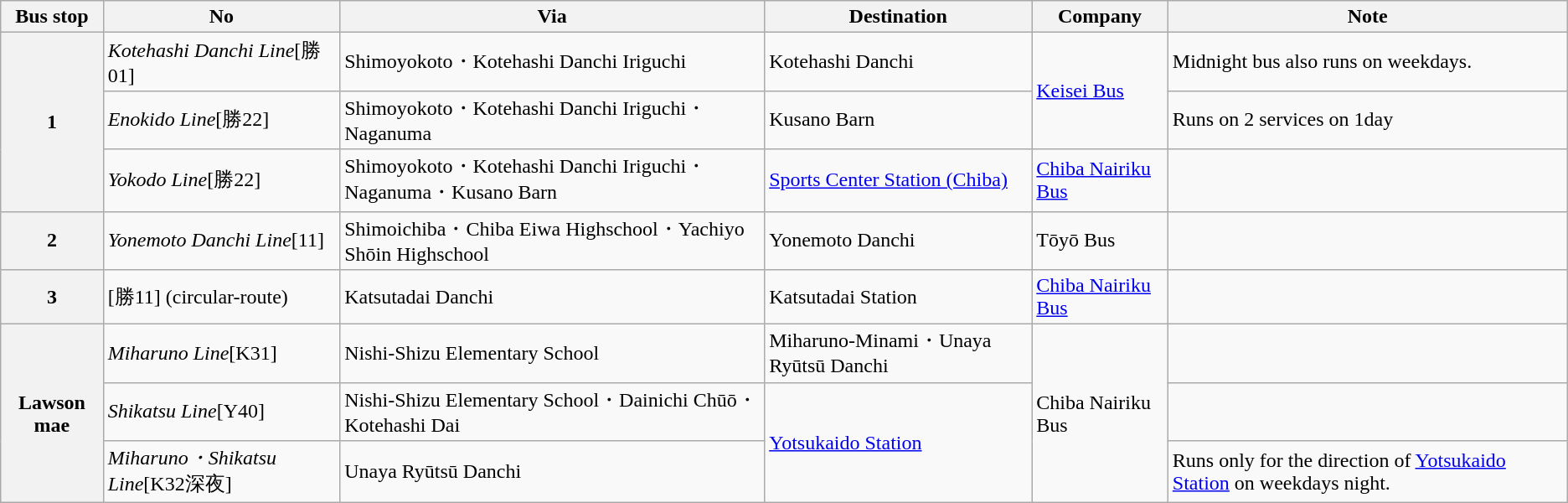<table class="wikitable" frame="hsides" rules="rows">
<tr>
<th>Bus stop</th>
<th>No</th>
<th>Via</th>
<th>Destination</th>
<th>Company</th>
<th>Note</th>
</tr>
<tr>
<th rowspan=3>1</th>
<td><em>Kotehashi Danchi Line</em>[勝01]</td>
<td>Shimoyokoto・Kotehashi Danchi Iriguchi</td>
<td>Kotehashi Danchi</td>
<td rowspan=2><a href='#'>Keisei Bus</a></td>
<td>Midnight bus also runs on weekdays.</td>
</tr>
<tr>
<td><em>Enokido Line</em>[勝22]</td>
<td>Shimoyokoto・Kotehashi Danchi Iriguchi・Naganuma</td>
<td>Kusano Barn</td>
<td>Runs on 2 services on 1day</td>
</tr>
<tr>
<td><em>Yokodo Line</em>[勝22]</td>
<td>Shimoyokoto・Kotehashi Danchi Iriguchi・Naganuma・Kusano Barn</td>
<td><a href='#'>Sports Center Station (Chiba)</a></td>
<td><a href='#'>Chiba Nairiku Bus</a></td>
<td></td>
</tr>
<tr>
<th>2</th>
<td><em>Yonemoto Danchi Line</em>[11]</td>
<td>Shimoichiba・Chiba Eiwa Highschool・Yachiyo Shōin Highschool</td>
<td>Yonemoto Danchi</td>
<td>Tōyō Bus</td>
<td></td>
</tr>
<tr>
<th>3</th>
<td>[勝11] (circular-route)</td>
<td>Katsutadai Danchi</td>
<td>Katsutadai Station</td>
<td><a href='#'>Chiba Nairiku Bus</a></td>
<td></td>
</tr>
<tr>
<th rowspan="3">Lawson mae</th>
<td><em>Miharuno Line</em>[K31]</td>
<td>Nishi-Shizu Elementary School</td>
<td>Miharuno-Minami・Unaya Ryūtsū Danchi</td>
<td rowspan="3">Chiba Nairiku Bus</td>
<td></td>
</tr>
<tr>
<td><em>Shikatsu Line</em>[Y40]</td>
<td>Nishi-Shizu Elementary School・Dainichi Chūō・Kotehashi Dai</td>
<td rowspan="2"><a href='#'>Yotsukaido Station</a></td>
<td></td>
</tr>
<tr>
<td><em>Miharuno・Shikatsu Line</em>[K32深夜]</td>
<td>Unaya Ryūtsū Danchi</td>
<td>Runs only for the direction of <a href='#'>Yotsukaido Station</a> on weekdays night.</td>
</tr>
</table>
